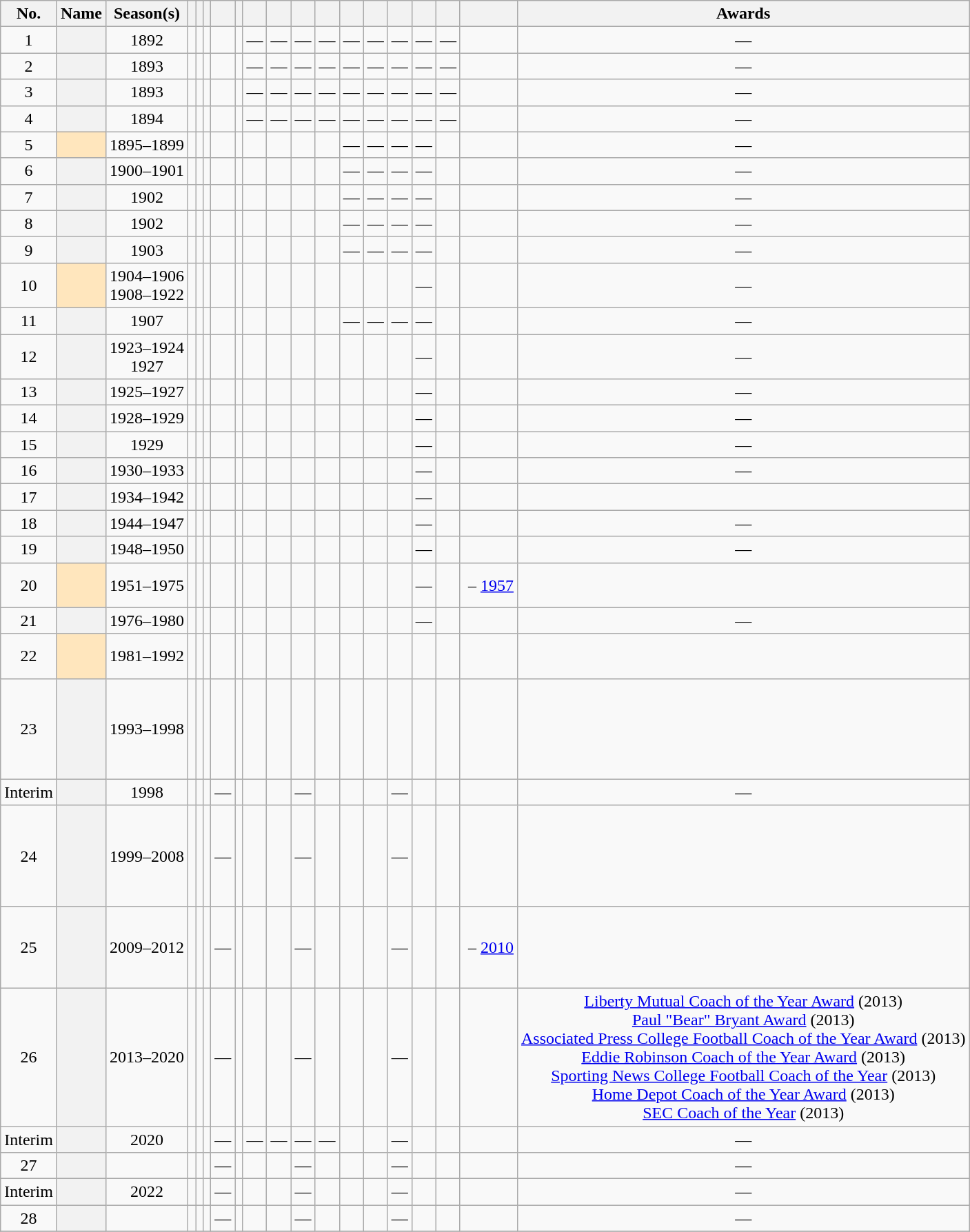<table class="wikitable sortable" style="text-align:center">
<tr>
<th scope="col">No.</th>
<th scope="col">Name</th>
<th scope="col">Season(s)<br></th>
<th scope="col"></th>
<th scope="col"></th>
<th scope="col"></th>
<th scope="col"></th>
<th scope="col"></th>
<th scope="col"></th>
<th scope="col"></th>
<th scope="col"></th>
<th scope="col"></th>
<th scope="col"></th>
<th scope="col"></th>
<th scope="col"></th>
<th scope="col"><br></th>
<th scope="col"></th>
<th scope="col"></th>
<th scope="col" class="unsortable">Awards</th>
</tr>
<tr>
<td>1</td>
<th scope="row"></th>
<td>1892</td>
<td></td>
<td></td>
<td></td>
<td></td>
<td></td>
<td>—</td>
<td>—</td>
<td>—</td>
<td>—</td>
<td>—</td>
<td>—</td>
<td>—</td>
<td>—</td>
<td>—</td>
<td></td>
<td>—</td>
</tr>
<tr>
<td>2</td>
<th scope="row"></th>
<td>1893</td>
<td></td>
<td></td>
<td></td>
<td></td>
<td></td>
<td>—</td>
<td>—</td>
<td>—</td>
<td>—</td>
<td>—</td>
<td>—</td>
<td>—</td>
<td>—</td>
<td>—</td>
<td></td>
<td>—</td>
</tr>
<tr>
<td>3</td>
<th scope="row"></th>
<td>1893</td>
<td></td>
<td></td>
<td></td>
<td></td>
<td></td>
<td>—</td>
<td>—</td>
<td>—</td>
<td>—</td>
<td>—</td>
<td>—</td>
<td>—</td>
<td>—</td>
<td>—</td>
<td></td>
<td>—</td>
</tr>
<tr>
<td>4</td>
<th scope="row"></th>
<td>1894</td>
<td></td>
<td></td>
<td></td>
<td></td>
<td></td>
<td>—</td>
<td>—</td>
<td>—</td>
<td>—</td>
<td>—</td>
<td>—</td>
<td>—</td>
<td>—</td>
<td>—</td>
<td></td>
<td>—</td>
</tr>
<tr>
<td>5</td>
<td scope="row" align="center" bgcolor=#FFE6BD><strong></strong><sup></sup></td>
<td>1895–1899</td>
<td></td>
<td></td>
<td></td>
<td></td>
<td></td>
<td></td>
<td></td>
<td></td>
<td></td>
<td>—</td>
<td>—</td>
<td>—</td>
<td>—</td>
<td></td>
<td></td>
<td>—</td>
</tr>
<tr>
<td>6</td>
<th scope="row"></th>
<td>1900–1901</td>
<td></td>
<td></td>
<td></td>
<td></td>
<td></td>
<td></td>
<td></td>
<td></td>
<td></td>
<td>—</td>
<td>—</td>
<td>—</td>
<td>—</td>
<td></td>
<td></td>
<td>—</td>
</tr>
<tr>
<td>7</td>
<th scope="row"></th>
<td>1902</td>
<td></td>
<td></td>
<td></td>
<td></td>
<td></td>
<td></td>
<td></td>
<td></td>
<td></td>
<td>—</td>
<td>—</td>
<td>—</td>
<td>—</td>
<td></td>
<td></td>
<td>—</td>
</tr>
<tr>
<td>8</td>
<th scope="row"></th>
<td>1902</td>
<td></td>
<td></td>
<td></td>
<td></td>
<td></td>
<td></td>
<td></td>
<td></td>
<td></td>
<td>—</td>
<td>—</td>
<td>—</td>
<td>—</td>
<td></td>
<td></td>
<td>—</td>
</tr>
<tr>
<td>9</td>
<th scope="row"></th>
<td>1903</td>
<td></td>
<td></td>
<td></td>
<td></td>
<td></td>
<td></td>
<td></td>
<td></td>
<td></td>
<td>—</td>
<td>—</td>
<td>—</td>
<td>—</td>
<td></td>
<td></td>
<td>—</td>
</tr>
<tr>
<td>10</td>
<td scope="row" align="center" bgcolor=#FFE6BD><strong></strong><sup></sup></td>
<td>1904–1906<br>1908–1922</td>
<td></td>
<td></td>
<td></td>
<td></td>
<td></td>
<td></td>
<td></td>
<td></td>
<td></td>
<td></td>
<td></td>
<td></td>
<td>—</td>
<td></td>
<td></td>
<td>—</td>
</tr>
<tr>
<td>11</td>
<th scope="row"></th>
<td>1907</td>
<td></td>
<td></td>
<td></td>
<td></td>
<td></td>
<td></td>
<td></td>
<td></td>
<td></td>
<td>—</td>
<td>—</td>
<td>—</td>
<td>—</td>
<td></td>
<td></td>
<td>—</td>
</tr>
<tr>
<td>12</td>
<th scope="row"></th>
<td>1923–1924<br>1927</td>
<td></td>
<td></td>
<td></td>
<td></td>
<td></td>
<td></td>
<td></td>
<td></td>
<td></td>
<td></td>
<td></td>
<td></td>
<td>—</td>
<td></td>
<td></td>
<td>—</td>
</tr>
<tr>
<td>13</td>
<th scope="row"></th>
<td>1925–1927</td>
<td></td>
<td></td>
<td></td>
<td></td>
<td></td>
<td></td>
<td></td>
<td></td>
<td></td>
<td></td>
<td></td>
<td></td>
<td>—</td>
<td></td>
<td></td>
<td>—</td>
</tr>
<tr>
<td>14</td>
<th scope="row"></th>
<td>1928–1929</td>
<td></td>
<td></td>
<td></td>
<td></td>
<td></td>
<td></td>
<td></td>
<td></td>
<td></td>
<td></td>
<td></td>
<td></td>
<td>—</td>
<td></td>
<td></td>
<td>—</td>
</tr>
<tr>
<td>15</td>
<th scope="row"></th>
<td>1929</td>
<td></td>
<td></td>
<td></td>
<td></td>
<td></td>
<td></td>
<td></td>
<td></td>
<td></td>
<td></td>
<td></td>
<td></td>
<td>—</td>
<td></td>
<td></td>
<td>—</td>
</tr>
<tr>
<td>16</td>
<th scope="row"></th>
<td>1930–1933</td>
<td></td>
<td></td>
<td></td>
<td></td>
<td></td>
<td></td>
<td></td>
<td></td>
<td></td>
<td></td>
<td></td>
<td></td>
<td>—</td>
<td></td>
<td></td>
<td>—</td>
</tr>
<tr>
<td>17</td>
<th scope="row"></th>
<td>1934–1942</td>
<td></td>
<td></td>
<td></td>
<td></td>
<td></td>
<td></td>
<td></td>
<td></td>
<td></td>
<td></td>
<td></td>
<td></td>
<td>—</td>
<td></td>
<td></td>
<td></td>
</tr>
<tr>
<td>18</td>
<th scope="row"></th>
<td>1944–1947</td>
<td></td>
<td></td>
<td></td>
<td></td>
<td></td>
<td></td>
<td></td>
<td></td>
<td></td>
<td></td>
<td></td>
<td></td>
<td>—</td>
<td></td>
<td></td>
<td>—</td>
</tr>
<tr>
<td>19</td>
<th scope="row"></th>
<td>1948–1950</td>
<td></td>
<td></td>
<td></td>
<td></td>
<td></td>
<td></td>
<td></td>
<td></td>
<td></td>
<td></td>
<td></td>
<td></td>
<td>—</td>
<td></td>
<td></td>
<td>—</td>
</tr>
<tr>
<td>20</td>
<td scope="row" align="center" bgcolor=#FFE6BD><strong></strong><sup></sup></td>
<td>1951–1975</td>
<td></td>
<td></td>
<td></td>
<td></td>
<td></td>
<td></td>
<td></td>
<td></td>
<td></td>
<td></td>
<td></td>
<td></td>
<td>—</td>
<td></td>
<td> – <a href='#'>1957</a></td>
<td><br><br></td>
</tr>
<tr>
<td>21</td>
<th scope="row"></th>
<td>1976–1980</td>
<td></td>
<td></td>
<td></td>
<td></td>
<td></td>
<td></td>
<td></td>
<td></td>
<td></td>
<td></td>
<td></td>
<td></td>
<td>—</td>
<td></td>
<td></td>
<td>—</td>
</tr>
<tr>
<td>22</td>
<td scope="row" align="center" bgcolor=#FFE6BD><strong></strong><sup></sup></td>
<td>1981–1992</td>
<td></td>
<td></td>
<td></td>
<td></td>
<td></td>
<td></td>
<td></td>
<td></td>
<td></td>
<td></td>
<td></td>
<td></td>
<td></td>
<td></td>
<td></td>
<td><br><br></td>
</tr>
<tr>
<td>23</td>
<th scope="row"></th>
<td>1993–1998</td>
<td></td>
<td></td>
<td></td>
<td></td>
<td></td>
<td></td>
<td></td>
<td></td>
<td></td>
<td></td>
<td></td>
<td></td>
<td></td>
<td></td>
<td></td>
<td><br><br><br><br><br></td>
</tr>
<tr>
<td>Interim</td>
<th scope="row"></th>
<td>1998</td>
<td></td>
<td></td>
<td></td>
<td>—</td>
<td></td>
<td></td>
<td></td>
<td>—</td>
<td></td>
<td></td>
<td></td>
<td>—</td>
<td></td>
<td></td>
<td></td>
<td>—</td>
</tr>
<tr>
<td>24</td>
<th scope="row"></th>
<td>1999–2008</td>
<td></td>
<td></td>
<td></td>
<td>—</td>
<td></td>
<td></td>
<td></td>
<td>—</td>
<td></td>
<td></td>
<td></td>
<td>—</td>
<td></td>
<td></td>
<td></td>
<td><br><br><br><br><br></td>
</tr>
<tr>
<td>25</td>
<th scope="row"></th>
<td>2009–2012</td>
<td></td>
<td></td>
<td></td>
<td>—</td>
<td></td>
<td></td>
<td></td>
<td>—</td>
<td></td>
<td></td>
<td></td>
<td>—</td>
<td></td>
<td></td>
<td> – <a href='#'>2010</a></td>
<td><br><br><br><br></td>
</tr>
<tr>
<td>26</td>
<th scope="row"></th>
<td>2013–2020</td>
<td></td>
<td></td>
<td></td>
<td>—</td>
<td></td>
<td></td>
<td></td>
<td>—</td>
<td></td>
<td></td>
<td></td>
<td>—</td>
<td></td>
<td></td>
<td> </td>
<td><a href='#'>Liberty Mutual Coach of the Year Award</a> (2013)<br><a href='#'>Paul "Bear" Bryant Award</a> (2013)<br><a href='#'>Associated Press College Football Coach of the Year Award</a> (2013)<br><a href='#'>Eddie Robinson Coach of the Year Award</a> (2013)<br><a href='#'>Sporting News College Football Coach of the Year</a> (2013)<br><a href='#'>Home Depot Coach of the Year Award</a> (2013)<br><a href='#'>SEC Coach of the Year</a> (2013)</td>
</tr>
<tr>
<td>Interim</td>
<th scope="row"></th>
<td>2020</td>
<td></td>
<td></td>
<td></td>
<td>—</td>
<td></td>
<td>—</td>
<td>—</td>
<td>—</td>
<td>—</td>
<td></td>
<td></td>
<td>—</td>
<td></td>
<td></td>
<td> </td>
<td>—</td>
</tr>
<tr>
<td>27</td>
<th scope="row"></th>
<td></td>
<td></td>
<td></td>
<td></td>
<td>—</td>
<td></td>
<td></td>
<td></td>
<td>—</td>
<td></td>
<td></td>
<td></td>
<td>—</td>
<td></td>
<td></td>
<td> </td>
<td>—</td>
</tr>
<tr>
<td>Interim</td>
<th scope="row"></th>
<td>2022</td>
<td></td>
<td></td>
<td></td>
<td>—</td>
<td></td>
<td></td>
<td></td>
<td>—</td>
<td></td>
<td></td>
<td></td>
<td>—</td>
<td></td>
<td></td>
<td> </td>
<td>—</td>
</tr>
<tr>
<td>28</td>
<th scope="row"></th>
<td></td>
<td></td>
<td></td>
<td></td>
<td>—</td>
<td></td>
<td></td>
<td></td>
<td>—</td>
<td></td>
<td></td>
<td></td>
<td>—</td>
<td></td>
<td></td>
<td> </td>
<td>—</td>
</tr>
<tr>
</tr>
</table>
